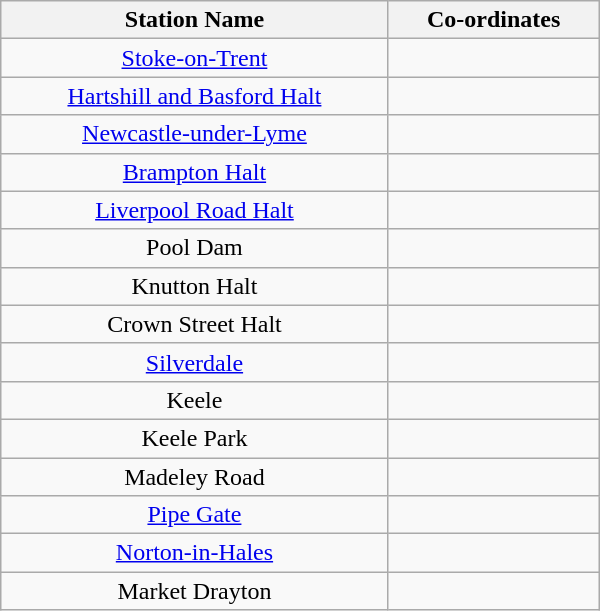<table class="wikitable" style="text-align:center; width:400px; height:200px;">
<tr>
<th>Station Name</th>
<th>Co-ordinates</th>
</tr>
<tr>
<td><a href='#'>Stoke-on-Trent</a></td>
<td></td>
</tr>
<tr>
<td><a href='#'>Hartshill and Basford Halt</a></td>
<td></td>
</tr>
<tr>
<td><a href='#'>Newcastle-under-Lyme</a></td>
<td></td>
</tr>
<tr>
<td><a href='#'>Brampton Halt</a></td>
<td></td>
</tr>
<tr>
<td><a href='#'>Liverpool Road Halt</a></td>
<td></td>
</tr>
<tr>
<td>Pool Dam</td>
<td></td>
</tr>
<tr>
<td>Knutton Halt</td>
<td></td>
</tr>
<tr>
<td>Crown Street Halt</td>
<td></td>
</tr>
<tr>
<td><a href='#'>Silverdale</a></td>
<td></td>
</tr>
<tr>
<td>Keele</td>
<td></td>
</tr>
<tr>
<td>Keele Park</td>
<td></td>
</tr>
<tr>
<td>Madeley Road</td>
<td></td>
</tr>
<tr>
<td><a href='#'>Pipe Gate</a></td>
<td></td>
</tr>
<tr>
<td><a href='#'>Norton-in-Hales</a></td>
<td></td>
</tr>
<tr>
<td>Market Drayton</td>
<td></td>
</tr>
</table>
